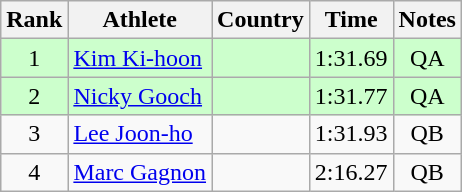<table class="wikitable" style="text-align:center">
<tr>
<th>Rank</th>
<th>Athlete</th>
<th>Country</th>
<th>Time</th>
<th>Notes</th>
</tr>
<tr bgcolor=ccffcc>
<td>1</td>
<td align=left><a href='#'>Kim Ki-hoon</a></td>
<td align=left></td>
<td>1:31.69</td>
<td>QA</td>
</tr>
<tr bgcolor=ccffcc>
<td>2</td>
<td align=left><a href='#'>Nicky Gooch</a></td>
<td align=left></td>
<td>1:31.77</td>
<td>QA</td>
</tr>
<tr>
<td>3</td>
<td align=left><a href='#'>Lee Joon-ho</a></td>
<td align=left></td>
<td>1:31.93</td>
<td>QB</td>
</tr>
<tr>
<td>4</td>
<td align=left><a href='#'>Marc Gagnon</a></td>
<td align=left></td>
<td>2:16.27</td>
<td>QB</td>
</tr>
</table>
